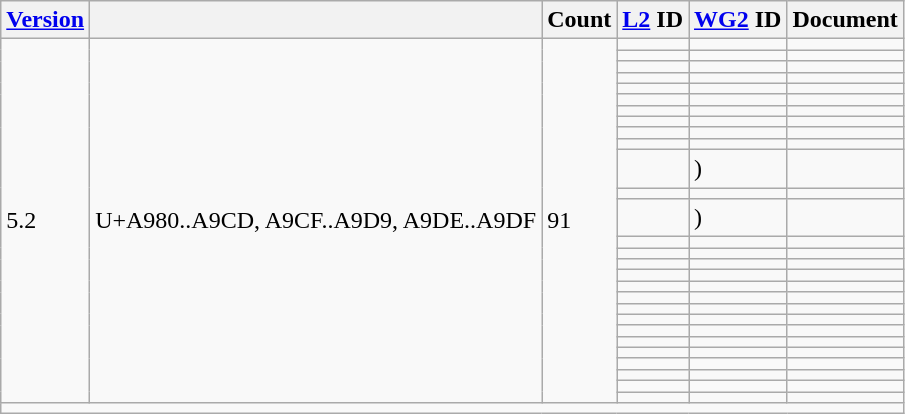<table class="wikitable collapsible sticky-header">
<tr>
<th><a href='#'>Version</a></th>
<th></th>
<th>Count</th>
<th><a href='#'>L2</a> ID</th>
<th><a href='#'>WG2</a> ID</th>
<th>Document</th>
</tr>
<tr>
<td rowspan="28">5.2</td>
<td rowspan="28">U+A980..A9CD, A9CF..A9D9, A9DE..A9DF</td>
<td rowspan="28">91</td>
<td></td>
<td></td>
<td></td>
</tr>
<tr>
<td></td>
<td></td>
<td></td>
</tr>
<tr>
<td></td>
<td></td>
<td></td>
</tr>
<tr>
<td></td>
<td></td>
<td></td>
</tr>
<tr>
<td></td>
<td></td>
<td></td>
</tr>
<tr>
<td></td>
<td></td>
<td></td>
</tr>
<tr>
<td></td>
<td></td>
<td></td>
</tr>
<tr>
<td></td>
<td></td>
<td></td>
</tr>
<tr>
<td></td>
<td></td>
<td></td>
</tr>
<tr>
<td></td>
<td></td>
<td></td>
</tr>
<tr>
<td></td>
<td> )</td>
<td></td>
</tr>
<tr>
<td></td>
<td></td>
<td></td>
</tr>
<tr>
<td></td>
<td> )</td>
<td></td>
</tr>
<tr>
<td></td>
<td></td>
<td></td>
</tr>
<tr>
<td></td>
<td></td>
<td></td>
</tr>
<tr>
<td></td>
<td></td>
<td></td>
</tr>
<tr>
<td></td>
<td></td>
<td></td>
</tr>
<tr>
<td></td>
<td></td>
<td></td>
</tr>
<tr>
<td></td>
<td></td>
<td></td>
</tr>
<tr>
<td></td>
<td></td>
<td></td>
</tr>
<tr>
<td></td>
<td></td>
<td></td>
</tr>
<tr>
<td></td>
<td></td>
<td></td>
</tr>
<tr>
<td></td>
<td></td>
<td></td>
</tr>
<tr>
<td></td>
<td></td>
<td></td>
</tr>
<tr>
<td></td>
<td></td>
<td></td>
</tr>
<tr>
<td></td>
<td></td>
<td></td>
</tr>
<tr>
<td></td>
<td></td>
<td></td>
</tr>
<tr>
<td></td>
<td></td>
<td></td>
</tr>
<tr class="sortbottom">
<td colspan="6"></td>
</tr>
</table>
